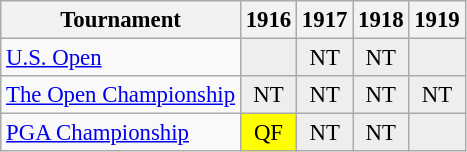<table class="wikitable" style="font-size:95%;text-align:center;">
<tr>
<th>Tournament</th>
<th>1916</th>
<th>1917</th>
<th>1918</th>
<th>1919</th>
</tr>
<tr>
<td align=left><a href='#'>U.S. Open</a></td>
<td style="background:#eeeeee;"></td>
<td style="background:#eeeeee;">NT</td>
<td style="background:#eeeeee;">NT</td>
<td style="background:#eeeeee;"></td>
</tr>
<tr>
<td align=left><a href='#'>The Open Championship</a></td>
<td style="background:#eeeeee;">NT</td>
<td style="background:#eeeeee;">NT</td>
<td style="background:#eeeeee;">NT</td>
<td style="background:#eeeeee;">NT</td>
</tr>
<tr>
<td align=left><a href='#'>PGA Championship</a></td>
<td style="background:yellow;">QF</td>
<td style="background:#eeeeee;">NT</td>
<td style="background:#eeeeee;">NT</td>
<td style="background:#eeeeee;"></td>
</tr>
</table>
